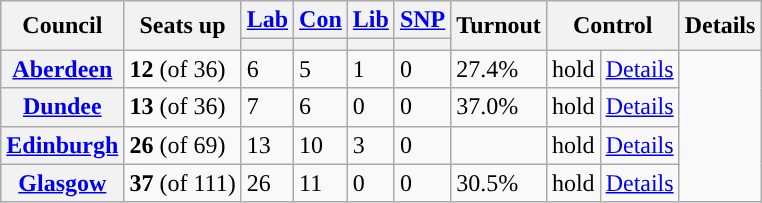<table class="wikitable">
<tr>
<th scope="col" rowspan="2">Council</th>
<th scope="col" rowspan="2">Seats up</th>
<th scope="col"><a href='#'>Lab</a></th>
<th scope="col"><a href='#'>Con</a></th>
<th scope="col"><a href='#'>Lib</a></th>
<th scope="col"><a href='#'>SNP</a></th>
<th scope="col" rowspan="2">Turnout</th>
<th scope="col" rowspan="2" colspan="2">Control</th>
<th scope="col" rowspan="2">Details</th>
</tr>
<tr>
<th scope="col" style="background:"></th>
<th scope="col" style="background:"></th>
<th scope="col" style="background:"></th>
<th scope="col" style="background:"></th>
</tr>
<tr>
<th scope="row"><a href='#'>Aberdeen</a></th>
<td><strong>12</strong> (of 36)</td>
<td>6</td>
<td>5</td>
<td>1</td>
<td>0</td>
<td>27.4%</td>
<td> hold</td>
<td><a href='#'>Details</a></td>
</tr>
<tr>
<th scope="row"><a href='#'>Dundee</a></th>
<td><strong>13</strong> (of 36)</td>
<td>7</td>
<td>6</td>
<td>0</td>
<td>0</td>
<td>37.0%</td>
<td> hold</td>
<td><a href='#'>Details</a></td>
</tr>
<tr>
<th scope="row"><a href='#'>Edinburgh</a></th>
<td><strong>26</strong> (of 69)</td>
<td>13</td>
<td>10</td>
<td>3</td>
<td>0</td>
<td></td>
<td> hold</td>
<td><a href='#'>Details</a></td>
</tr>
<tr>
<th scope="row"><a href='#'>Glasgow</a></th>
<td><strong>37</strong> (of 111)</td>
<td>26</td>
<td>11</td>
<td>0</td>
<td>0</td>
<td>30.5%</td>
<td> hold</td>
<td><a href='#'>Details</a></td>
</tr>
</table>
